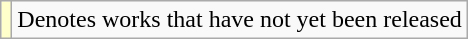<table class="wikitable">
<tr>
<td style="background:#FFFFCC;"></td>
<td>Denotes works that have not yet been released</td>
</tr>
</table>
